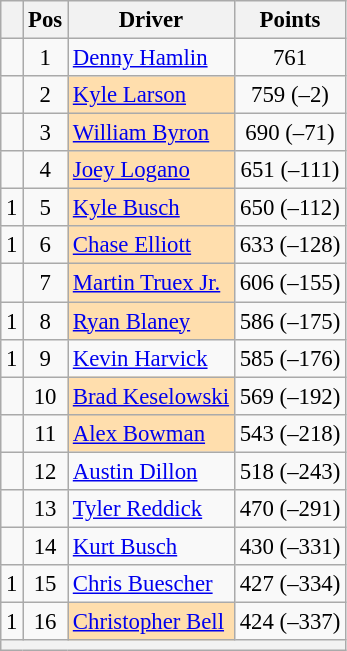<table class="wikitable" style="font-size: 95%">
<tr>
<th></th>
<th>Pos</th>
<th>Driver</th>
<th>Points</th>
</tr>
<tr>
<td align="left"></td>
<td style="text-align:center;">1</td>
<td><a href='#'>Denny Hamlin</a></td>
<td style="text-align:center;">761</td>
</tr>
<tr>
<td align="left"></td>
<td style="text-align:center;">2</td>
<td style="background:#FFDEAD;"><a href='#'>Kyle Larson</a></td>
<td style="text-align:center;">759 (–2)</td>
</tr>
<tr>
<td align="left"></td>
<td style="text-align:center;">3</td>
<td style="background:#FFDEAD;"><a href='#'>William Byron</a></td>
<td style="text-align:center;">690 (–71)</td>
</tr>
<tr>
<td align="left"></td>
<td style="text-align:center;">4</td>
<td style="background:#FFDEAD;"><a href='#'>Joey Logano</a></td>
<td style="text-align:center;">651 (–111)</td>
</tr>
<tr>
<td align="left"> 1</td>
<td style="text-align:center;">5</td>
<td style="background:#FFDEAD;"><a href='#'>Kyle Busch</a></td>
<td style="text-align:center;">650 (–112)</td>
</tr>
<tr>
<td align="left"> 1</td>
<td style="text-align:center;">6</td>
<td style="background:#FFDEAD;"><a href='#'>Chase Elliott</a></td>
<td style="text-align:center;">633 (–128)</td>
</tr>
<tr>
<td align="left"></td>
<td style="text-align:center;">7</td>
<td style="background:#FFDEAD;"><a href='#'>Martin Truex Jr.</a></td>
<td style="text-align:center;">606 (–155)</td>
</tr>
<tr>
<td align="left"> 1</td>
<td style="text-align:center;">8</td>
<td style="background:#FFDEAD;"><a href='#'>Ryan Blaney</a></td>
<td style="text-align:center;">586 (–175)</td>
</tr>
<tr>
<td align="left"> 1</td>
<td style="text-align:center;">9</td>
<td><a href='#'>Kevin Harvick</a></td>
<td style="text-align:center;">585 (–176)</td>
</tr>
<tr>
<td align="left"></td>
<td style="text-align:center;">10</td>
<td style="background:#FFDEAD;"><a href='#'>Brad Keselowski</a></td>
<td style="text-align:center;">569 (–192)</td>
</tr>
<tr>
<td align="left"></td>
<td style="text-align:center;">11</td>
<td style="background:#FFDEAD;"><a href='#'>Alex Bowman</a></td>
<td style="text-align:center;">543 (–218)</td>
</tr>
<tr>
<td align="left"></td>
<td style="text-align:center;">12</td>
<td><a href='#'>Austin Dillon</a></td>
<td style="text-align:center;">518 (–243)</td>
</tr>
<tr>
<td align="left"></td>
<td style="text-align:center;">13</td>
<td><a href='#'>Tyler Reddick</a></td>
<td style="text-align:center;">470 (–291)</td>
</tr>
<tr>
<td align="left"></td>
<td style="text-align:center;">14</td>
<td><a href='#'>Kurt Busch</a></td>
<td style="text-align:center;">430 (–331)</td>
</tr>
<tr>
<td align="left"> 1</td>
<td style="text-align:center;">15</td>
<td><a href='#'>Chris Buescher</a></td>
<td style="text-align:center;">427 (–334)</td>
</tr>
<tr>
<td align="left"> 1</td>
<td style="text-align:center;">16</td>
<td style="background:#FFDEAD;"><a href='#'>Christopher Bell</a></td>
<td style="text-align:center;">424 (–337)</td>
</tr>
<tr class="sortbottom">
<th colspan="9"></th>
</tr>
</table>
